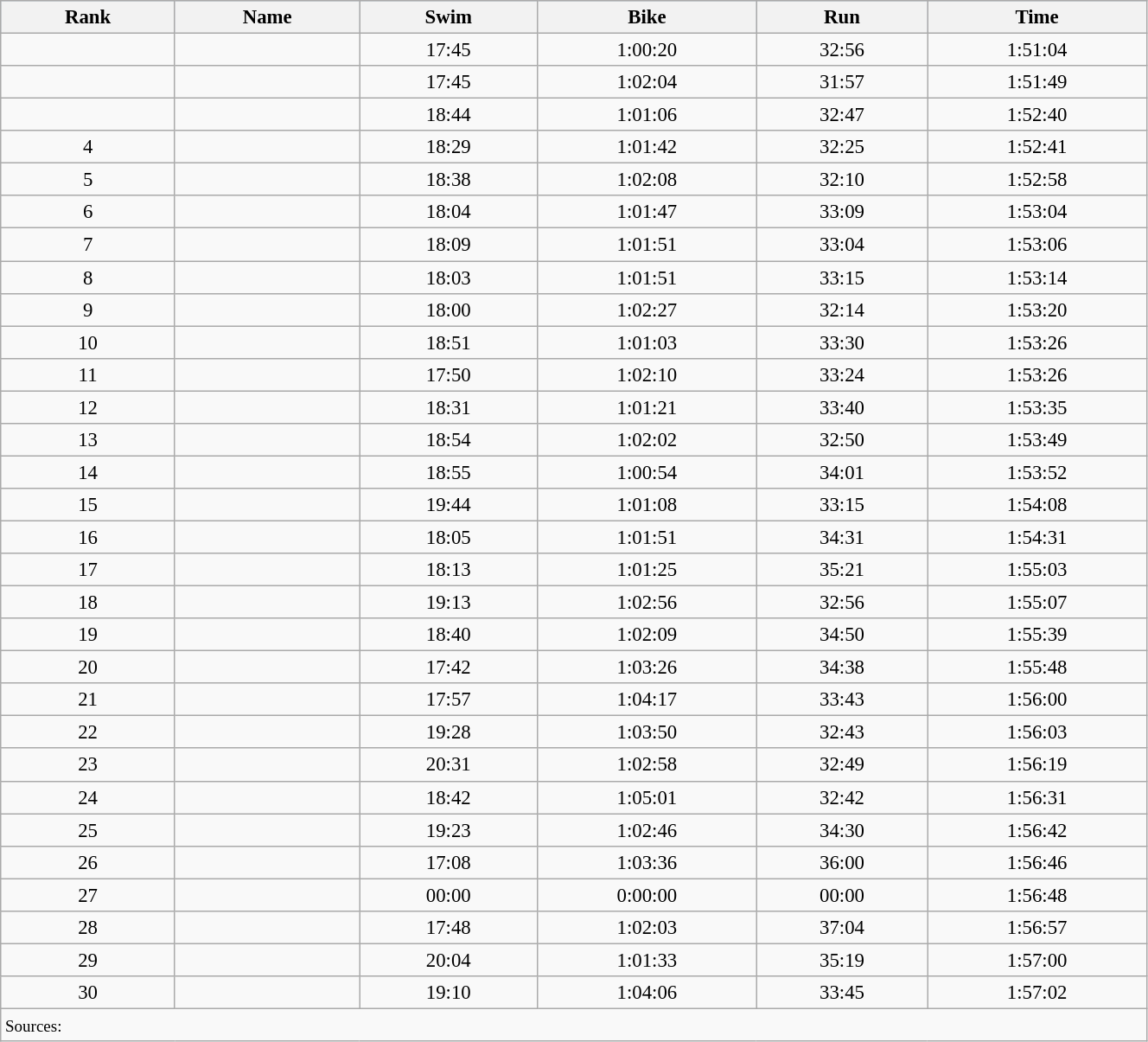<table class="wikitable sortable" style="font-size:95%" width="70%">
<tr bgcolor="lightsteelblue">
<th>Rank</th>
<th>Name</th>
<th>Swim</th>
<th>Bike</th>
<th>Run</th>
<th>Time</th>
</tr>
<tr align="center">
<td></td>
<td align="left"><strong></strong></td>
<td>17:45</td>
<td>1:00:20</td>
<td>32:56</td>
<td>1:51:04</td>
</tr>
<tr align="center">
<td></td>
<td align="left"></td>
<td>17:45</td>
<td>1:02:04</td>
<td>31:57</td>
<td>1:51:49</td>
</tr>
<tr align="center">
<td></td>
<td align="left"></td>
<td>18:44</td>
<td>1:01:06</td>
<td>32:47</td>
<td>1:52:40</td>
</tr>
<tr align="center">
<td>4</td>
<td align="left"></td>
<td>18:29</td>
<td>1:01:42</td>
<td>32:25</td>
<td>1:52:41</td>
</tr>
<tr align="center">
<td>5</td>
<td align="left"></td>
<td>18:38</td>
<td>1:02:08</td>
<td>32:10</td>
<td>1:52:58</td>
</tr>
<tr align="center">
<td>6</td>
<td align="left"></td>
<td>18:04</td>
<td>1:01:47</td>
<td>33:09</td>
<td>1:53:04</td>
</tr>
<tr align="center">
<td>7</td>
<td align="left"></td>
<td>18:09</td>
<td>1:01:51</td>
<td>33:04</td>
<td>1:53:06</td>
</tr>
<tr align="center">
<td>8</td>
<td align="left"></td>
<td>18:03</td>
<td>1:01:51</td>
<td>33:15</td>
<td>1:53:14</td>
</tr>
<tr align="center">
<td>9</td>
<td align="left"></td>
<td>18:00</td>
<td>1:02:27</td>
<td>32:14</td>
<td>1:53:20</td>
</tr>
<tr align="center">
<td>10</td>
<td align="left"></td>
<td>18:51</td>
<td>1:01:03</td>
<td>33:30</td>
<td>1:53:26</td>
</tr>
<tr align="center">
<td>11</td>
<td align="left"></td>
<td>17:50</td>
<td>1:02:10</td>
<td>33:24</td>
<td>1:53:26</td>
</tr>
<tr align="center">
<td>12</td>
<td align="left"></td>
<td>18:31</td>
<td>1:01:21</td>
<td>33:40</td>
<td>1:53:35</td>
</tr>
<tr align="center">
<td>13</td>
<td align="left"></td>
<td>18:54</td>
<td>1:02:02</td>
<td>32:50</td>
<td>1:53:49</td>
</tr>
<tr align="center">
<td>14</td>
<td align="left"></td>
<td>18:55</td>
<td>1:00:54</td>
<td>34:01</td>
<td>1:53:52</td>
</tr>
<tr align="center">
<td>15</td>
<td align="left"></td>
<td>19:44</td>
<td>1:01:08</td>
<td>33:15</td>
<td>1:54:08</td>
</tr>
<tr align="center">
<td>16</td>
<td align="left"></td>
<td>18:05</td>
<td>1:01:51</td>
<td>34:31</td>
<td>1:54:31</td>
</tr>
<tr align="center">
<td>17</td>
<td align="left"></td>
<td>18:13</td>
<td>1:01:25</td>
<td>35:21</td>
<td>1:55:03</td>
</tr>
<tr align="center">
<td>18</td>
<td align="left"></td>
<td>19:13</td>
<td>1:02:56</td>
<td>32:56</td>
<td>1:55:07</td>
</tr>
<tr align="center">
<td>19</td>
<td align="left"></td>
<td>18:40</td>
<td>1:02:09</td>
<td>34:50</td>
<td>1:55:39</td>
</tr>
<tr align="center">
<td>20</td>
<td align="left"></td>
<td>17:42</td>
<td>1:03:26</td>
<td>34:38</td>
<td>1:55:48</td>
</tr>
<tr align="center">
<td>21</td>
<td align="left"></td>
<td>17:57</td>
<td>1:04:17</td>
<td>33:43</td>
<td>1:56:00</td>
</tr>
<tr align="center">
<td>22</td>
<td align="left"></td>
<td>19:28</td>
<td>1:03:50</td>
<td>32:43</td>
<td>1:56:03</td>
</tr>
<tr align="center">
<td>23</td>
<td align="left"></td>
<td>20:31</td>
<td>1:02:58</td>
<td>32:49</td>
<td>1:56:19</td>
</tr>
<tr align="center">
<td>24</td>
<td align="left"></td>
<td>18:42</td>
<td>1:05:01</td>
<td>32:42</td>
<td>1:56:31</td>
</tr>
<tr align="center">
<td>25</td>
<td align="left"></td>
<td>19:23</td>
<td>1:02:46</td>
<td>34:30</td>
<td>1:56:42</td>
</tr>
<tr align="center">
<td>26</td>
<td align="left"></td>
<td>17:08</td>
<td>1:03:36</td>
<td>36:00</td>
<td>1:56:46</td>
</tr>
<tr align="center">
<td>27</td>
<td align="left"></td>
<td>00:00</td>
<td>0:00:00</td>
<td>00:00</td>
<td>1:56:48</td>
</tr>
<tr align="center">
<td>28</td>
<td align="left"></td>
<td>17:48</td>
<td>1:02:03</td>
<td>37:04</td>
<td>1:56:57</td>
</tr>
<tr align="center">
<td>29</td>
<td align="left"></td>
<td>20:04</td>
<td>1:01:33</td>
<td>35:19</td>
<td>1:57:00</td>
</tr>
<tr align="center">
<td>30</td>
<td align="left"></td>
<td>19:10</td>
<td>1:04:06</td>
<td>33:45</td>
<td>1:57:02</td>
</tr>
<tr class="sortbottom">
<td colspan="6"><small>Sources:</small></td>
</tr>
</table>
